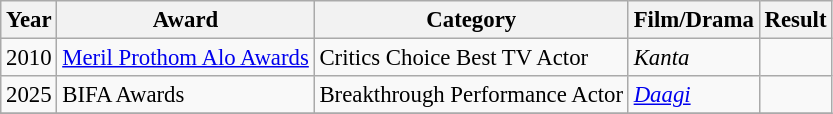<table class="wikitable" style="font-size: 95%;">
<tr>
<th>Year</th>
<th>Award</th>
<th>Category</th>
<th>Film/Drama</th>
<th>Result</th>
</tr>
<tr>
<td>2010</td>
<td><a href='#'>Meril Prothom Alo Awards</a></td>
<td>Critics Choice Best TV Actor</td>
<td><em>Kanta</em></td>
<td></td>
</tr>
<tr>
<td>2025</td>
<td>BIFA Awards</td>
<td>Breakthrough Performance Actor</td>
<td><em><a href='#'>Daagi</a></em></td>
<td></td>
</tr>
<tr>
</tr>
</table>
